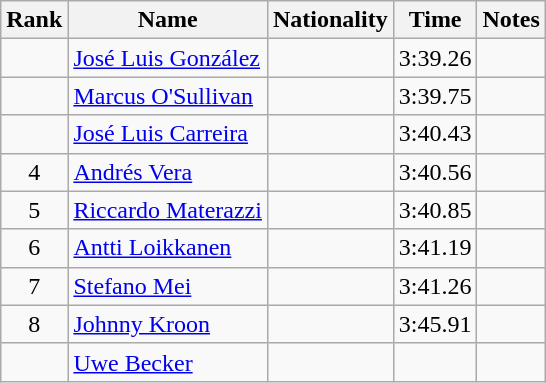<table class="wikitable sortable" style="text-align:center">
<tr>
<th>Rank</th>
<th>Name</th>
<th>Nationality</th>
<th>Time</th>
<th>Notes</th>
</tr>
<tr>
<td></td>
<td align="left"><a href='#'>José Luis González</a></td>
<td align=left></td>
<td>3:39.26</td>
<td></td>
</tr>
<tr>
<td></td>
<td align="left"><a href='#'>Marcus O'Sullivan</a></td>
<td align=left></td>
<td>3:39.75</td>
<td></td>
</tr>
<tr>
<td></td>
<td align="left"><a href='#'>José Luis Carreira</a></td>
<td align=left></td>
<td>3:40.43</td>
<td></td>
</tr>
<tr>
<td>4</td>
<td align="left"><a href='#'>Andrés Vera</a></td>
<td align=left></td>
<td>3:40.56</td>
<td></td>
</tr>
<tr>
<td>5</td>
<td align="left"><a href='#'>Riccardo Materazzi</a></td>
<td align=left></td>
<td>3:40.85</td>
<td></td>
</tr>
<tr>
<td>6</td>
<td align="left"><a href='#'>Antti Loikkanen</a></td>
<td align=left></td>
<td>3:41.19</td>
<td></td>
</tr>
<tr>
<td>7</td>
<td align="left"><a href='#'>Stefano Mei</a></td>
<td align=left></td>
<td>3:41.26</td>
<td></td>
</tr>
<tr>
<td>8</td>
<td align="left"><a href='#'>Johnny Kroon</a></td>
<td align=left></td>
<td>3:45.91</td>
<td></td>
</tr>
<tr>
<td></td>
<td align="left"><a href='#'>Uwe Becker</a></td>
<td align=left></td>
<td></td>
<td></td>
</tr>
</table>
